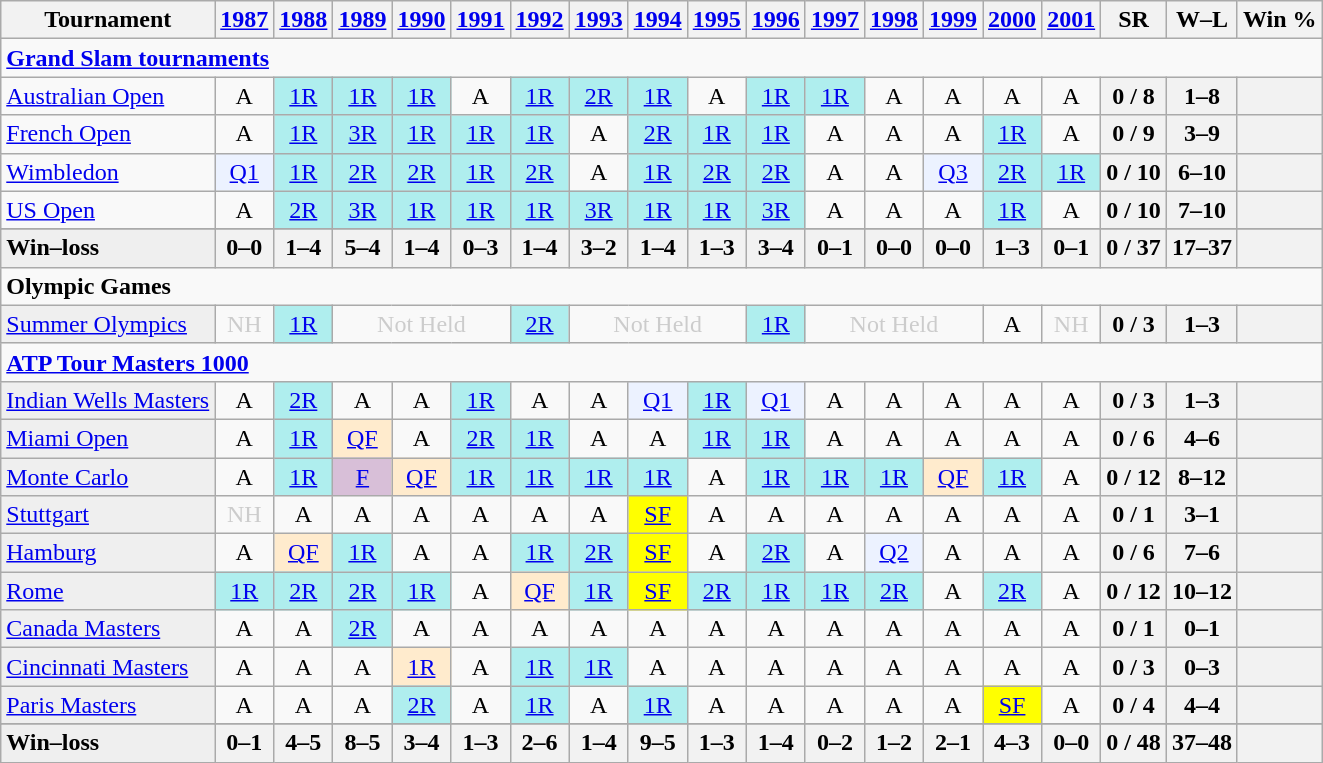<table class=wikitable style=text-align:center>
<tr>
<th>Tournament</th>
<th><a href='#'>1987</a></th>
<th><a href='#'>1988</a></th>
<th><a href='#'>1989</a></th>
<th><a href='#'>1990</a></th>
<th><a href='#'>1991</a></th>
<th><a href='#'>1992</a></th>
<th><a href='#'>1993</a></th>
<th><a href='#'>1994</a></th>
<th><a href='#'>1995</a></th>
<th><a href='#'>1996</a></th>
<th><a href='#'>1997</a></th>
<th><a href='#'>1998</a></th>
<th><a href='#'>1999</a></th>
<th><a href='#'>2000</a></th>
<th><a href='#'>2001</a></th>
<th>SR</th>
<th>W–L</th>
<th>Win %</th>
</tr>
<tr>
<td colspan=25 style=text-align:left><a href='#'><strong>Grand Slam tournaments</strong></a></td>
</tr>
<tr>
<td align=left><a href='#'>Australian Open</a></td>
<td>A</td>
<td style=background:#afeeee><a href='#'>1R</a></td>
<td style=background:#afeeee><a href='#'>1R</a></td>
<td style=background:#afeeee><a href='#'>1R</a></td>
<td>A</td>
<td style=background:#afeeee><a href='#'>1R</a></td>
<td style=background:#afeeee><a href='#'>2R</a></td>
<td style=background:#afeeee><a href='#'>1R</a></td>
<td>A</td>
<td style=background:#afeeee><a href='#'>1R</a></td>
<td style=background:#afeeee><a href='#'>1R</a></td>
<td>A</td>
<td>A</td>
<td>A</td>
<td>A</td>
<th>0 / 8</th>
<th>1–8</th>
<th></th>
</tr>
<tr>
<td align=left><a href='#'>French Open</a></td>
<td>A</td>
<td style=background:#afeeee><a href='#'>1R</a></td>
<td style=background:#afeeee><a href='#'>3R</a></td>
<td style=background:#afeeee><a href='#'>1R</a></td>
<td style=background:#afeeee><a href='#'>1R</a></td>
<td style=background:#afeeee><a href='#'>1R</a></td>
<td>A</td>
<td style=background:#afeeee><a href='#'>2R</a></td>
<td style=background:#afeeee><a href='#'>1R</a></td>
<td style=background:#afeeee><a href='#'>1R</a></td>
<td>A</td>
<td>A</td>
<td>A</td>
<td style=background:#afeeee><a href='#'>1R</a></td>
<td>A</td>
<th>0 / 9</th>
<th>3–9</th>
<th></th>
</tr>
<tr>
<td align=left><a href='#'>Wimbledon</a></td>
<td style=background:#ecf2ff><a href='#'>Q1</a></td>
<td style=background:#afeeee><a href='#'>1R</a></td>
<td style=background:#afeeee><a href='#'>2R</a></td>
<td style=background:#afeeee><a href='#'>2R</a></td>
<td style=background:#afeeee><a href='#'>1R</a></td>
<td style=background:#afeeee><a href='#'>2R</a></td>
<td>A</td>
<td style=background:#afeeee><a href='#'>1R</a></td>
<td style=background:#afeeee><a href='#'>2R</a></td>
<td style=background:#afeeee><a href='#'>2R</a></td>
<td>A</td>
<td>A</td>
<td style=background:#ecf2ff><a href='#'>Q3</a></td>
<td style=background:#afeeee><a href='#'>2R</a></td>
<td style=background:#afeeee><a href='#'>1R</a></td>
<th>0 / 10</th>
<th>6–10</th>
<th></th>
</tr>
<tr>
<td align=left><a href='#'>US Open</a></td>
<td>A</td>
<td style=background:#afeeee><a href='#'>2R</a></td>
<td style=background:#afeeee><a href='#'>3R</a></td>
<td style=background:#afeeee><a href='#'>1R</a></td>
<td style=background:#afeeee><a href='#'>1R</a></td>
<td style=background:#afeeee><a href='#'>1R</a></td>
<td style=background:#afeeee><a href='#'>3R</a></td>
<td style=background:#afeeee><a href='#'>1R</a></td>
<td style=background:#afeeee><a href='#'>1R</a></td>
<td style=background:#afeeee><a href='#'>3R</a></td>
<td>A</td>
<td>A</td>
<td>A</td>
<td style=background:#afeeee><a href='#'>1R</a></td>
<td>A</td>
<th>0 / 10</th>
<th>7–10</th>
<th></th>
</tr>
<tr>
</tr>
<tr style=font-weight:bold;background:#efefef>
<td style=text-align:left>Win–loss</td>
<th>0–0</th>
<th>1–4</th>
<th>5–4</th>
<th>1–4</th>
<th>0–3</th>
<th>1–4</th>
<th>3–2</th>
<th>1–4</th>
<th>1–3</th>
<th>3–4</th>
<th>0–1</th>
<th>0–0</th>
<th>0–0</th>
<th>1–3</th>
<th>0–1</th>
<th>0 / 37</th>
<th>17–37</th>
<th></th>
</tr>
<tr>
<td colspan=22 align=left><strong>Olympic Games</strong></td>
</tr>
<tr>
<td style=background:#EFEFEF align=left><a href='#'>Summer Olympics</a></td>
<td colspan=1 style=color:#cccccc>NH</td>
<td style=background:#afeeee><a href='#'>1R</a></td>
<td colspan=3 style=color:#cccccc>Not Held</td>
<td style=background:#afeeee><a href='#'>2R</a></td>
<td colspan=3 style=color:#cccccc>Not Held</td>
<td style=background:#afeeee><a href='#'>1R</a></td>
<td colspan=3 style=color:#cccccc>Not Held</td>
<td>A</td>
<td colspan=1 style=color:#cccccc>NH</td>
<th>0 / 3</th>
<th>1–3</th>
<th></th>
</tr>
<tr>
<td colspan=25 style=text-align:left><strong><a href='#'>ATP Tour Masters 1000</a></strong></td>
</tr>
<tr>
<td bgcolor=efefef align=left><a href='#'>Indian Wells Masters</a></td>
<td>A</td>
<td bgcolor=afeeee><a href='#'>2R</a></td>
<td>A</td>
<td>A</td>
<td bgcolor=afeeee><a href='#'>1R</a></td>
<td>A</td>
<td>A</td>
<td bgcolor=ecf2ff><a href='#'>Q1</a></td>
<td bgcolor=afeeee><a href='#'>1R</a></td>
<td bgcolor=ecf2ff><a href='#'>Q1</a></td>
<td>A</td>
<td>A</td>
<td>A</td>
<td>A</td>
<td>A</td>
<th>0 / 3</th>
<th>1–3</th>
<th></th>
</tr>
<tr>
<td bgcolor=efefef align=left><a href='#'>Miami Open</a></td>
<td>A</td>
<td bgcolor=afeeee><a href='#'>1R</a></td>
<td bgcolor=ffebcd><a href='#'>QF</a></td>
<td>A</td>
<td bgcolor=afeeee><a href='#'>2R</a></td>
<td bgcolor=afeeee><a href='#'>1R</a></td>
<td>A</td>
<td>A</td>
<td bgcolor=afeeee><a href='#'>1R</a></td>
<td bgcolor=afeeee><a href='#'>1R</a></td>
<td>A</td>
<td>A</td>
<td>A</td>
<td>A</td>
<td>A</td>
<th>0 / 6</th>
<th>4–6</th>
<th></th>
</tr>
<tr>
<td bgcolor=efefef align=left><a href='#'>Monte Carlo</a></td>
<td>A</td>
<td bgcolor=afeeee><a href='#'>1R</a></td>
<td bgcolor=thistle><a href='#'>F</a></td>
<td bgcolor=ffebcd><a href='#'>QF</a></td>
<td bgcolor=afeeee><a href='#'>1R</a></td>
<td bgcolor=afeeee><a href='#'>1R</a></td>
<td bgcolor=afeeee><a href='#'>1R</a></td>
<td bgcolor=afeeee><a href='#'>1R</a></td>
<td>A</td>
<td bgcolor=afeeee><a href='#'>1R</a></td>
<td bgcolor=afeeee><a href='#'>1R</a></td>
<td bgcolor=afeeee><a href='#'>1R</a></td>
<td bgcolor=ffebcd><a href='#'>QF</a></td>
<td bgcolor=afeeee><a href='#'>1R</a></td>
<td>A</td>
<th>0 / 12</th>
<th>8–12</th>
<th></th>
</tr>
<tr>
<td bgcolor=efefef align=left><a href='#'>Stuttgart</a></td>
<td colspan=1 style=color:#cccccc>NH</td>
<td>A</td>
<td>A</td>
<td>A</td>
<td>A</td>
<td>A</td>
<td>A</td>
<td bgcolor=yellow><a href='#'>SF</a></td>
<td>A</td>
<td>A</td>
<td>A</td>
<td>A</td>
<td>A</td>
<td>A</td>
<td>A</td>
<th>0 / 1</th>
<th>3–1</th>
<th></th>
</tr>
<tr>
<td bgcolor=efefef align=left><a href='#'>Hamburg</a></td>
<td>A</td>
<td bgcolor=ffebcd><a href='#'>QF</a></td>
<td bgcolor=afeeee><a href='#'>1R</a></td>
<td>A</td>
<td>A</td>
<td bgcolor=afeeee><a href='#'>1R</a></td>
<td bgcolor=afeeee><a href='#'>2R</a></td>
<td bgcolor=yellow><a href='#'>SF</a></td>
<td>A</td>
<td bgcolor=afeeee><a href='#'>2R</a></td>
<td>A</td>
<td bgcolor=ecf2ff><a href='#'>Q2</a></td>
<td>A</td>
<td>A</td>
<td>A</td>
<th>0 / 6</th>
<th>7–6</th>
<th></th>
</tr>
<tr>
<td bgcolor=efefef align=left><a href='#'>Rome</a></td>
<td bgcolor=afeeee><a href='#'>1R</a></td>
<td bgcolor=afeeee><a href='#'>2R</a></td>
<td bgcolor=afeeee><a href='#'>2R</a></td>
<td bgcolor=afeeee><a href='#'>1R</a></td>
<td>A</td>
<td bgcolor=ffebcd><a href='#'>QF</a></td>
<td bgcolor=afeeee><a href='#'>1R</a></td>
<td bgcolor=yellow><a href='#'>SF</a></td>
<td bgcolor=afeeee><a href='#'>2R</a></td>
<td bgcolor=afeeee><a href='#'>1R</a></td>
<td bgcolor=afeeee><a href='#'>1R</a></td>
<td bgcolor=afeeee><a href='#'>2R</a></td>
<td>A</td>
<td bgcolor=afeeee><a href='#'>2R</a></td>
<td>A</td>
<th>0 / 12</th>
<th>10–12</th>
<th></th>
</tr>
<tr>
<td bgcolor=efefef align=left><a href='#'>Canada Masters</a></td>
<td>A</td>
<td>A</td>
<td bgcolor=afeeee><a href='#'>2R</a></td>
<td>A</td>
<td>A</td>
<td>A</td>
<td>A</td>
<td>A</td>
<td>A</td>
<td>A</td>
<td>A</td>
<td>A</td>
<td>A</td>
<td>A</td>
<td>A</td>
<th>0 / 1</th>
<th>0–1</th>
<th></th>
</tr>
<tr>
<td bgcolor=efefef align=left><a href='#'>Cincinnati Masters</a></td>
<td>A</td>
<td>A</td>
<td>A</td>
<td bgcolor=ffebcd><a href='#'>1R</a></td>
<td>A</td>
<td bgcolor=afeeee><a href='#'>1R</a></td>
<td bgcolor=afeeee><a href='#'>1R</a></td>
<td>A</td>
<td>A</td>
<td>A</td>
<td>A</td>
<td>A</td>
<td>A</td>
<td>A</td>
<td>A</td>
<th>0 / 3</th>
<th>0–3</th>
<th></th>
</tr>
<tr>
<td bgcolor=efefef align=left><a href='#'>Paris Masters</a></td>
<td>A</td>
<td>A</td>
<td>A</td>
<td bgcolor=afeeee><a href='#'>2R</a></td>
<td>A</td>
<td bgcolor=afeeee><a href='#'>1R</a></td>
<td>A</td>
<td bgcolor=afeeee><a href='#'>1R</a></td>
<td>A</td>
<td>A</td>
<td>A</td>
<td>A</td>
<td>A</td>
<td bgcolor=yellow><a href='#'>SF</a></td>
<td>A</td>
<th>0 / 4</th>
<th>4–4</th>
<th></th>
</tr>
<tr>
</tr>
<tr style=font-weight:bold;background:#efefef>
<td style=text-align:left>Win–loss</td>
<th>0–1</th>
<th>4–5</th>
<th>8–5</th>
<th>3–4</th>
<th>1–3</th>
<th>2–6</th>
<th>1–4</th>
<th>9–5</th>
<th>1–3</th>
<th>1–4</th>
<th>0–2</th>
<th>1–2</th>
<th>2–1</th>
<th>4–3</th>
<th>0–0</th>
<th>0 / 48</th>
<th>37–48</th>
<th></th>
</tr>
</table>
